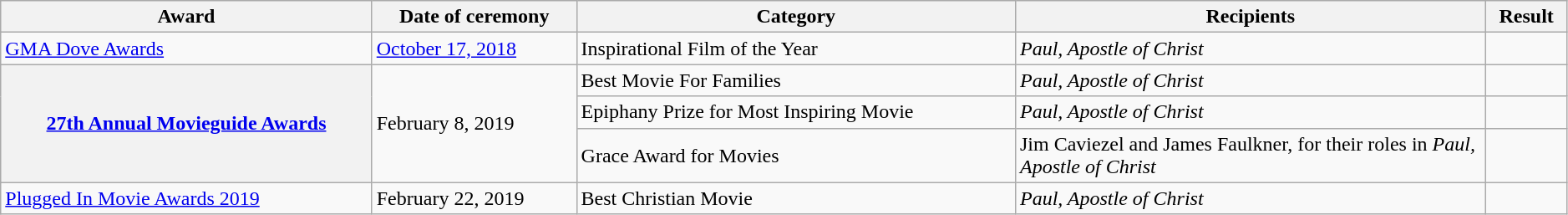<table class="wikitable sortable plainrowheaders" style="width: 99%;">
<tr>
<th scope="col">Award</th>
<th scope="col">Date of ceremony</th>
<th scope="col">Category</th>
<th scope="col" style="width:30%;">Recipients</th>
<th scope="col">Result</th>
</tr>
<tr>
<td><a href='#'>GMA Dove Awards</a></td>
<td><a href='#'>October 17, 2018</a></td>
<td>Inspirational Film of the Year</td>
<td><em>Paul, Apostle of Christ</em></td>
<td></td>
</tr>
<tr>
<th rowspan="3" scope="row"><a href='#'>27th Annual Movieguide Awards</a></th>
<td rowspan="3">February 8, 2019</td>
<td>Best Movie For Families</td>
<td><em>Paul, Apostle of Christ</em></td>
<td></td>
</tr>
<tr>
<td>Epiphany Prize for Most Inspiring Movie</td>
<td><em>Paul, Apostle of Christ</em></td>
<td></td>
</tr>
<tr>
<td>Grace Award for Movies</td>
<td>Jim Caviezel and James Faulkner, for their roles in <em>Paul, Apostle of Christ</em></td>
<td></td>
</tr>
<tr>
<td><a href='#'>Plugged In Movie Awards 2019</a></td>
<td>February 22, 2019</td>
<td>Best Christian Movie</td>
<td><em>Paul, Apostle of Christ</em></td>
<td></td>
</tr>
</table>
